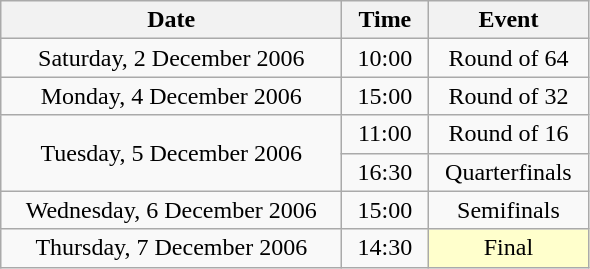<table class = "wikitable" style="text-align:center;">
<tr>
<th width=220>Date</th>
<th width=50>Time</th>
<th width=100>Event</th>
</tr>
<tr>
<td>Saturday, 2 December 2006</td>
<td>10:00</td>
<td>Round of 64</td>
</tr>
<tr>
<td>Monday, 4 December 2006</td>
<td>15:00</td>
<td>Round of 32</td>
</tr>
<tr>
<td rowspan=2>Tuesday, 5 December 2006</td>
<td>11:00</td>
<td>Round of 16</td>
</tr>
<tr>
<td>16:30</td>
<td>Quarterfinals</td>
</tr>
<tr>
<td>Wednesday, 6 December 2006</td>
<td>15:00</td>
<td>Semifinals</td>
</tr>
<tr>
<td>Thursday, 7 December 2006</td>
<td>14:30</td>
<td bgcolor=ffffcc>Final</td>
</tr>
</table>
